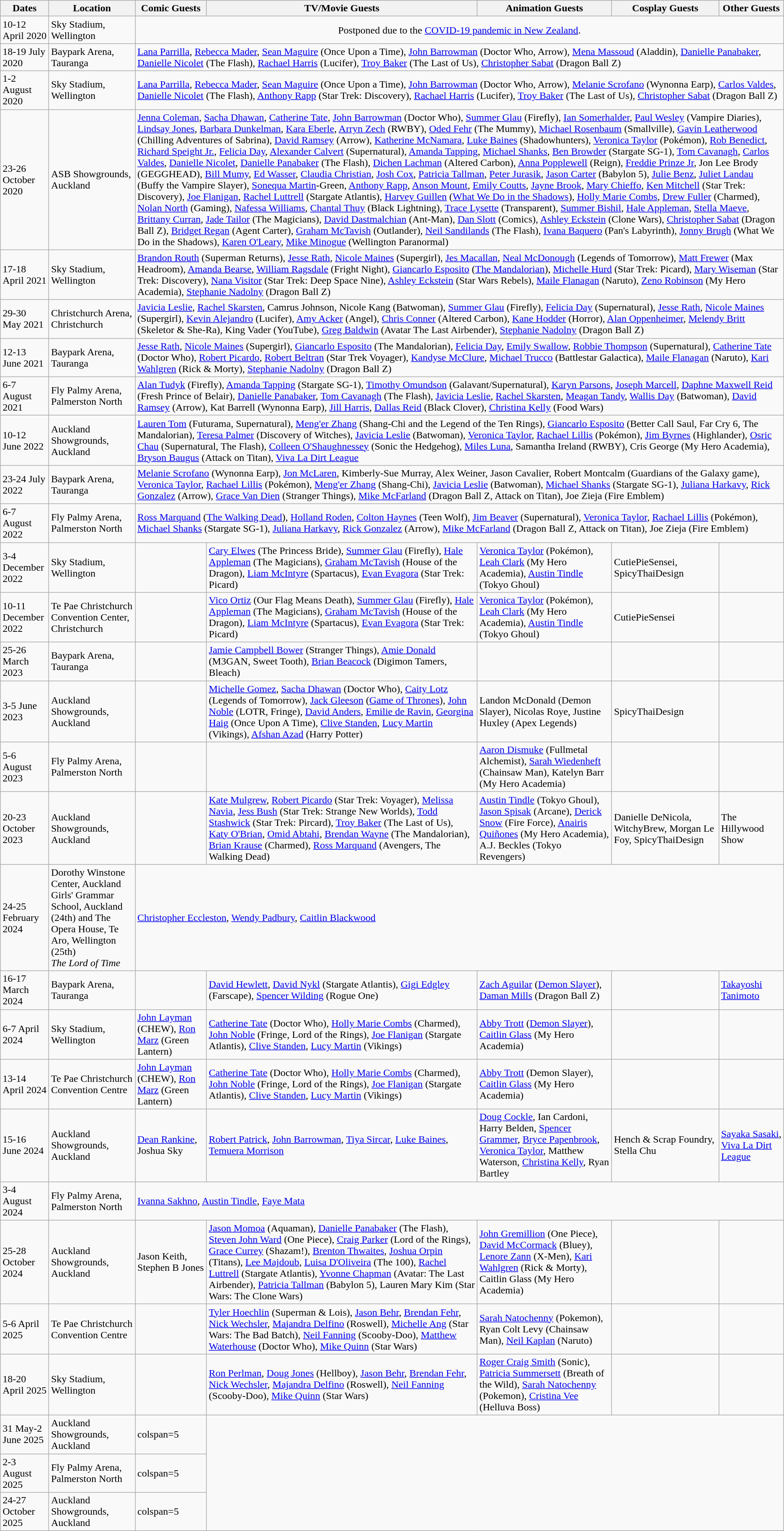<table class="wikitable sortable sticky-header">
<tr>
<th>Dates</th>
<th>Location</th>
<th>Comic Guests</th>
<th>TV/Movie Guests</th>
<th>Animation Guests</th>
<th>Cosplay Guests</th>
<th>Other Guests</th>
</tr>
<tr>
<td>10-12 April 2020</td>
<td>Sky Stadium, Wellington</td>
<td colspan=5 style="text-align: center;">Postponed due to the <a href='#'>COVID-19 pandemic in New Zealand</a>.</td>
</tr>
<tr>
<td>18-19 July 2020</td>
<td>Baypark Arena, Tauranga</td>
<td colspan=5><a href='#'>Lana Parrilla</a>, <a href='#'>Rebecca Mader</a>, <a href='#'>Sean Maguire</a> (Once Upon a Time), <a href='#'>John Barrowman</a> (Doctor Who, Arrow), <a href='#'>Mena Massoud</a> (Aladdin), <a href='#'>Danielle Panabaker</a>, <a href='#'>Danielle Nicolet</a> (The Flash), <a href='#'>Rachael Harris</a> (Lucifer), <a href='#'>Troy Baker</a> (The Last of Us), <a href='#'>Christopher Sabat</a> (Dragon Ball Z)</td>
</tr>
<tr>
<td>1-2 August 2020</td>
<td>Sky Stadium, Wellington</td>
<td colspan=5><a href='#'>Lana Parrilla</a>, <a href='#'>Rebecca Mader</a>, <a href='#'>Sean Maguire</a> (Once Upon a Time), <a href='#'>John Barrowman</a> (Doctor Who, Arrow), <a href='#'>Melanie Scrofano</a> (Wynonna Earp), <a href='#'>Carlos Valdes</a>, <a href='#'>Danielle Nicolet</a> (The Flash), <a href='#'>Anthony Rapp</a> (Star Trek: Discovery), <a href='#'>Rachael Harris</a> (Lucifer), <a href='#'>Troy Baker</a> (The Last of Us), <a href='#'>Christopher Sabat</a> (Dragon Ball Z)</td>
</tr>
<tr>
<td>23-26 October 2020</td>
<td>ASB Showgrounds, Auckland</td>
<td colspan=5><a href='#'>Jenna Coleman</a>, <a href='#'>Sacha Dhawan</a>, <a href='#'>Catherine Tate</a>, <a href='#'>John Barrowman</a> (Doctor Who), <a href='#'>Summer Glau</a> (Firefly), <a href='#'>Ian Somerhalder</a>, <a href='#'>Paul Wesley</a> (Vampire Diaries), <a href='#'>Lindsay Jones</a>, <a href='#'>Barbara Dunkelman</a>, <a href='#'>Kara Eberle</a>, <a href='#'>Arryn Zech</a> (RWBY), <a href='#'>Oded Fehr</a> (The Mummy), <a href='#'>Michael Rosenbaum</a> (Smallville), <a href='#'>Gavin Leatherwood</a> (Chilling Adventures of Sabrina), <a href='#'>David Ramsey</a> (Arrow), <a href='#'>Katherine McNamara</a>, <a href='#'>Luke Baines</a> (Shadowhunters), <a href='#'>Veronica Taylor</a> (Pokémon), <a href='#'>Rob Benedict</a>, <a href='#'>Richard Speight Jr.</a>, <a href='#'>Felicia Day</a>, <a href='#'>Alexander Calvert</a> (Supernatural), <a href='#'>Amanda Tapping</a>, <a href='#'>Michael Shanks</a>, <a href='#'>Ben Browder</a> (Stargate SG-1), <a href='#'>Tom Cavanagh</a>, <a href='#'>Carlos Valdes</a>, <a href='#'>Danielle Nicolet</a>, <a href='#'>Danielle Panabaker</a> (The Flash), <a href='#'>Dichen Lachman</a> (Altered Carbon), <a href='#'>Anna Popplewell</a> (Reign), <a href='#'>Freddie Prinze Jr</a>, Jon Lee Brody (GEGGHEAD), <a href='#'>Bill Mumy</a>, <a href='#'>Ed Wasser</a>, <a href='#'>Claudia Christian</a>, <a href='#'>Josh Cox</a>, <a href='#'>Patricia Tallman</a>, <a href='#'>Peter Jurasik</a>, <a href='#'>Jason Carter</a> (Babylon 5), <a href='#'>Julie Benz</a>, <a href='#'>Juliet Landau</a> (Buffy the Vampire Slayer), <a href='#'>Sonequa Martin</a>-Green, <a href='#'>Anthony Rapp</a>, <a href='#'>Anson Mount</a>, <a href='#'>Emily Coutts</a>, <a href='#'>Jayne Brook</a>, <a href='#'>Mary Chieffo</a>, <a href='#'>Ken Mitchell</a> (Star Trek: Discovery), <a href='#'>Joe Flanigan</a>, <a href='#'>Rachel Luttrell</a> (Stargate Atlantis), <a href='#'>Harvey Guillen</a> (<a href='#'>What We Do in the Shadows</a>), <a href='#'>Holly Marie Combs</a>, <a href='#'>Drew Fuller</a> (Charmed), <a href='#'>Nolan North</a> (Gaming), <a href='#'>Nafessa Williams</a>, <a href='#'>Chantal Thuy</a> (Black Lightning), <a href='#'>Trace Lysette</a> (Transparent), <a href='#'>Summer Bishil</a>, <a href='#'>Hale Appleman</a>, <a href='#'>Stella Maeve</a>, <a href='#'>Brittany Curran</a>, <a href='#'>Jade Tailor</a> (The Magicians), <a href='#'>David Dastmalchian</a> (Ant-Man), <a href='#'>Dan Slott</a> (Comics), <a href='#'>Ashley Eckstein</a> (Clone Wars), <a href='#'>Christopher Sabat</a> (Dragon Ball Z), <a href='#'>Bridget Regan</a> (Agent Carter), <a href='#'>Graham McTavish</a> (Outlander), <a href='#'>Neil Sandilands</a> (The Flash), <a href='#'>Ivana Baquero</a> (Pan's Labyrinth), <a href='#'>Jonny Brugh</a> (What We Do in the Shadows), <a href='#'>Karen O'Leary</a>, <a href='#'>Mike Minogue</a> (Wellington Paranormal)</td>
</tr>
<tr>
<td>17-18 April 2021</td>
<td>Sky Stadium, Wellington</td>
<td colspan=5><a href='#'>Brandon Routh</a> (Superman Returns), <a href='#'>Jesse Rath</a>, <a href='#'>Nicole Maines</a> (Supergirl), <a href='#'>Jes Macallan</a>, <a href='#'>Neal McDonough</a> (Legends of Tomorrow), <a href='#'>Matt Frewer</a> (Max Headroom), <a href='#'>Amanda Bearse</a>, <a href='#'>William Ragsdale</a> (Fright Night), <a href='#'>Giancarlo Esposito</a> (<a href='#'>The Mandalorian</a>), <a href='#'>Michelle Hurd</a> (Star Trek: Picard), <a href='#'>Mary Wiseman</a> (Star Trek: Discovery), <a href='#'>Nana Visitor</a> (Star Trek: Deep Space Nine), <a href='#'>Ashley Eckstein</a> (Star Wars Rebels), <a href='#'>Maile Flanagan</a> (Naruto), <a href='#'>Zeno Robinson</a> (My Hero Academia), <a href='#'>Stephanie Nadolny</a> (Dragon Ball Z)</td>
</tr>
<tr>
<td>29-30 May 2021</td>
<td>Christchurch Arena, Christchurch</td>
<td colspan=5><a href='#'>Javicia Leslie</a>, <a href='#'>Rachel Skarsten</a>, Camrus Johnson, Nicole Kang (Batwoman), <a href='#'>Summer Glau</a> (Firefly), <a href='#'>Felicia Day</a> (Supernatural), <a href='#'>Jesse Rath</a>, <a href='#'>Nicole Maines</a> (Supergirl), <a href='#'>Kevin Alejandro</a> (Lucifer), <a href='#'>Amy Acker</a> (Angel), <a href='#'>Chris Conner</a> (Altered Carbon), <a href='#'>Kane Hodder</a> (Horror), <a href='#'>Alan Oppenheimer</a>, <a href='#'>Melendy Britt</a> (Skeletor & She-Ra), King Vader (YouTube), <a href='#'>Greg Baldwin</a> (Avatar The Last Airbender), <a href='#'>Stephanie Nadolny</a> (Dragon Ball Z)</td>
</tr>
<tr>
<td>12-13 June 2021</td>
<td>Baypark Arena, Tauranga</td>
<td colspan=5><a href='#'>Jesse Rath</a>, <a href='#'>Nicole Maines</a> (Supergirl), <a href='#'>Giancarlo Esposito</a> (The Mandalorian), <a href='#'>Felicia Day</a>, <a href='#'>Emily Swallow</a>, <a href='#'>Robbie Thompson</a> (Supernatural), <a href='#'>Catherine Tate</a> (Doctor Who), <a href='#'>Robert Picardo</a>, <a href='#'>Robert Beltran</a> (Star Trek Voyager), <a href='#'>Kandyse McClure</a>, <a href='#'>Michael Trucco</a> (Battlestar Galactica), <a href='#'>Maile Flanagan</a> (Naruto), <a href='#'>Kari Wahlgren</a> (Rick & Morty), <a href='#'>Stephanie Nadolny</a> (Dragon Ball Z)</td>
</tr>
<tr>
<td>6-7 August 2021</td>
<td>Fly Palmy Arena, Palmerston North</td>
<td colspan=5><a href='#'>Alan Tudyk</a> (Firefly), <a href='#'>Amanda Tapping</a> (Stargate SG-1), <a href='#'>Timothy Omundson</a> (Galavant/Supernatural), <a href='#'>Karyn Parsons</a>, <a href='#'>Joseph Marcell</a>, <a href='#'>Daphne Maxwell Reid</a> (Fresh Prince of Belair), <a href='#'>Danielle Panabaker</a>, <a href='#'>Tom Cavanagh</a> (The Flash), <a href='#'>Javicia Leslie</a>, <a href='#'>Rachel Skarsten</a>, <a href='#'>Meagan Tandy</a>, <a href='#'>Wallis Day</a> (Batwoman), <a href='#'>David Ramsey</a> (Arrow), Kat Barrell (Wynonna Earp), <a href='#'>Jill Harris</a>, <a href='#'>Dallas Reid</a> (Black Clover), <a href='#'>Christina Kelly</a> (Food Wars)</td>
</tr>
<tr>
<td>10-12 June 2022</td>
<td>Auckland Showgrounds, Auckland</td>
<td colspan=5><a href='#'>Lauren Tom</a> (Futurama, Supernatural), <a href='#'>Meng'er Zhang</a> (Shang-Chi and the Legend of the Ten Rings), <a href='#'>Giancarlo Esposito</a> (Better Call Saul, Far Cry 6, The Mandalorian), <a href='#'>Teresa Palmer</a> (Discovery of Witches), <a href='#'>Javicia Leslie</a> (Batwoman), <a href='#'>Veronica Taylor</a>, <a href='#'>Rachael Lillis</a> (Pokémon), <a href='#'>Jim Byrnes</a> (Highlander), <a href='#'>Osric Chau</a> (Supernatural, The Flash), <a href='#'>Colleen O'Shaughnessey</a> (Sonic the Hedgehog), <a href='#'>Miles Luna</a>, Samantha Ireland (RWBY), Cris George (My Hero Academia), <a href='#'>Bryson Baugus</a> (Attack on Titan), <a href='#'>Viva La Dirt League</a></td>
</tr>
<tr>
<td>23-24 July 2022</td>
<td>Baypark Arena, Tauranga</td>
<td colspan=5><a href='#'>Melanie Scrofano</a> (Wynonna Earp), <a href='#'>Jon McLaren</a>, Kimberly-Sue Murray, Alex Weiner, Jason Cavalier, Robert Montcalm (Guardians of the Galaxy game), <a href='#'>Veronica Taylor</a>, <a href='#'>Rachael Lillis</a> (Pokémon), <a href='#'>Meng'er Zhang</a> (Shang-Chi), <a href='#'>Javicia Leslie</a> (Batwoman), <a href='#'>Michael Shanks</a> (Stargate SG-1), <a href='#'>Juliana Harkavy</a>, <a href='#'>Rick Gonzalez</a> (Arrow), <a href='#'>Grace Van Dien</a> (Stranger Things), <a href='#'>Mike McFarland</a> (Dragon Ball Z, Attack on Titan), Joe Zieja (Fire Emblem)</td>
</tr>
<tr>
<td>6-7 August 2022</td>
<td>Fly Palmy Arena, Palmerston North</td>
<td colspan=5><a href='#'>Ross Marquand</a> (<a href='#'>The Walking Dead</a>), <a href='#'>Holland Roden</a>, <a href='#'>Colton Haynes</a> (Teen Wolf), <a href='#'>Jim Beaver</a> (Supernatural), <a href='#'>Veronica Taylor</a>, <a href='#'>Rachael Lillis</a> (Pokémon), <a href='#'>Michael Shanks</a> (Stargate SG-1), <a href='#'>Juliana Harkavy</a>, <a href='#'>Rick Gonzalez</a> (Arrow), <a href='#'>Mike McFarland</a> (Dragon Ball Z, Attack on Titan), Joe Zieja (Fire Emblem)</td>
</tr>
<tr>
<td>3-4 December 2022</td>
<td>Sky Stadium, Wellington</td>
<td></td>
<td><a href='#'>Cary Elwes</a> (The Princess Bride), <a href='#'>Summer Glau</a> (Firefly), <a href='#'>Hale Appleman</a> (The Magicians), <a href='#'>Graham McTavish</a> (House of the Dragon), <a href='#'>Liam McIntyre</a> (Spartacus), <a href='#'>Evan Evagora</a> (Star Trek: Picard)</td>
<td><a href='#'>Veronica Taylor</a> (Pokémon), <a href='#'>Leah Clark</a> (My Hero Academia), <a href='#'>Austin Tindle</a> (Tokyo Ghoul)</td>
<td>CutiePieSensei, SpicyThaiDesign</td>
<td></td>
</tr>
<tr>
<td>10-11 December 2022</td>
<td>Te Pae Christchurch Convention Center, Christchurch</td>
<td></td>
<td><a href='#'>Vico Ortiz</a> (Our Flag Means Death), <a href='#'>Summer Glau</a> (Firefly), <a href='#'>Hale Appleman</a> (The Magicians), <a href='#'>Graham McTavish</a> (House of the Dragon), <a href='#'>Liam McIntyre</a> (Spartacus), <a href='#'>Evan Evagora</a> (Star Trek: Picard)</td>
<td><a href='#'>Veronica Taylor</a> (Pokémon), <a href='#'>Leah Clark</a> (My Hero Academia), <a href='#'>Austin Tindle</a> (Tokyo Ghoul)</td>
<td>CutiePieSensei</td>
<td></td>
</tr>
<tr>
<td>25-26 March 2023</td>
<td>Baypark Arena, Tauranga</td>
<td></td>
<td><a href='#'>Jamie Campbell Bower</a> (Stranger Things), <a href='#'>Amie Donald</a> (M3GAN, Sweet Tooth), <a href='#'>Brian Beacock</a> (Digimon Tamers, Bleach)</td>
<td></td>
<td></td>
<td></td>
</tr>
<tr>
<td>3-5 June 2023</td>
<td>Auckland Showgrounds, Auckland</td>
<td></td>
<td><a href='#'>Michelle Gomez</a>, <a href='#'>Sacha Dhawan</a> (Doctor Who), <a href='#'>Caity Lotz</a> (Legends of Tomorrow), <a href='#'>Jack Gleeson</a> (<a href='#'>Game of Thrones</a>), <a href='#'>John Noble</a> (LOTR, Fringe), <a href='#'>David Anders</a>, <a href='#'>Emilie de Ravin</a>, <a href='#'>Georgina Haig</a> (Once Upon A Time), <a href='#'>Clive Standen</a>, <a href='#'>Lucy Martin</a> (Vikings), <a href='#'>Afshan Azad</a> (Harry Potter)</td>
<td>Landon McDonald (Demon Slayer), Nicolas Roye, Justine Huxley (Apex Legends)</td>
<td>SpicyThaiDesign</td>
<td></td>
</tr>
<tr>
<td>5-6 August 2023</td>
<td>Fly Palmy Arena, Palmerston North</td>
<td></td>
<td></td>
<td><a href='#'>Aaron Dismuke</a> (Fullmetal Alchemist), <a href='#'>Sarah Wiedenheft</a> (Chainsaw Man), Katelyn Barr (My Hero Academia)</td>
<td></td>
<td></td>
</tr>
<tr>
<td>20-23 October 2023</td>
<td>Auckland Showgrounds, Auckland</td>
<td></td>
<td><a href='#'>Kate Mulgrew</a>, <a href='#'>Robert Picardo</a> (Star Trek: Voyager), <a href='#'>Melissa Navia</a>, <a href='#'>Jess Bush</a> (Star Trek: Strange New Worlds), <a href='#'>Todd Stashwick</a> (Star Trek: Pircard), <a href='#'>Troy Baker</a> (The Last of Us), <a href='#'>Katy O'Brian</a>, <a href='#'>Omid Abtahi</a>, <a href='#'>Brendan Wayne</a> (The Mandalorian), <a href='#'>Brian Krause</a> (Charmed), <a href='#'>Ross Marquand</a> (Avengers, The Walking Dead)</td>
<td><a href='#'>Austin Tindle</a> (Tokyo Ghoul), <a href='#'>Jason Spisak</a> (Arcane), <a href='#'>Derick Snow</a> (Fire Force), <a href='#'>Anairis Quiñones</a> (My Hero Academia), A.J. Beckles (Tokyo Revengers)</td>
<td>Danielle DeNicola, WitchyBrew, Morgan Le Foy, SpicyThaiDesign</td>
<td>The Hillywood Show</td>
</tr>
<tr>
<td>24-25 February 2024</td>
<td>Dorothy Winstone Center, Auckland Girls' Grammar School, Auckland (24th) and The Opera House, Te Aro, Wellington (25th)<br><em>The Lord of Time</em></td>
<td colspan=5><a href='#'>Christopher Eccleston</a>, <a href='#'>Wendy Padbury</a>, <a href='#'>Caitlin Blackwood</a></td>
</tr>
<tr>
<td>16-17 March 2024</td>
<td>Baypark Arena, Tauranga</td>
<td></td>
<td><a href='#'>David Hewlett</a>, <a href='#'>David Nykl</a> (Stargate Atlantis), <a href='#'>Gigi Edgley</a> (Farscape), <a href='#'>Spencer Wilding</a> (Rogue One)</td>
<td><a href='#'>Zach Aguilar</a> (<a href='#'>Demon Slayer</a>), <a href='#'>Daman Mills</a> (Dragon Ball Z)</td>
<td></td>
<td><a href='#'>Takayoshi Tanimoto</a></td>
</tr>
<tr>
<td>6-7 April 2024</td>
<td>Sky Stadium, Wellington</td>
<td><a href='#'>John Layman</a> (CHEW), <a href='#'>Ron Marz</a> (Green Lantern)</td>
<td><a href='#'>Catherine Tate</a> (Doctor Who), <a href='#'>Holly Marie Combs</a> (Charmed), <a href='#'>John Noble</a> (Fringe, Lord of the Rings), <a href='#'>Joe Flanigan</a> (Stargate Atlantis), <a href='#'>Clive Standen</a>, <a href='#'>Lucy Martin</a> (Vikings)</td>
<td><a href='#'>Abby Trott</a> (<a href='#'>Demon Slayer</a>), <a href='#'>Caitlin Glass</a> (My Hero Academia)</td>
<td></td>
<td></td>
</tr>
<tr>
<td>13-14 April 2024</td>
<td>Te Pae Christchurch Convention Centre</td>
<td><a href='#'>John Layman</a> (CHEW), <a href='#'>Ron Marz</a> (Green Lantern)</td>
<td><a href='#'>Catherine Tate</a> (Doctor Who), <a href='#'>Holly Marie Combs</a> (Charmed), <a href='#'>John Noble</a> (Fringe, Lord of the Rings), <a href='#'>Joe Flanigan</a> (Stargate Atlantis), <a href='#'>Clive Standen</a>, <a href='#'>Lucy Martin</a> (Vikings)</td>
<td><a href='#'>Abby Trott</a> (Demon Slayer), <a href='#'>Caitlin Glass</a> (My Hero Academia)</td>
<td></td>
<td></td>
</tr>
<tr>
<td>15-16 June 2024</td>
<td>Auckland Showgrounds, Auckland</td>
<td><a href='#'>Dean Rankine</a>, Joshua Sky</td>
<td><a href='#'>Robert Patrick</a>, <a href='#'>John Barrowman</a>, <a href='#'>Tiya Sircar</a>, <a href='#'>Luke Baines</a>, <a href='#'>Temuera Morrison</a></td>
<td><a href='#'>Doug Cockle</a>, Ian Cardoni, Harry Belden, <a href='#'>Spencer Grammer</a>, <a href='#'>Bryce Papenbrook</a>, <a href='#'>Veronica Taylor</a>, Matthew Waterson, <a href='#'>Christina Kelly</a>, Ryan Bartley</td>
<td>Hench & Scrap Foundry, Stella Chu</td>
<td><a href='#'>Sayaka Sasaki</a>, <a href='#'>Viva La Dirt League</a></td>
</tr>
<tr>
<td>3-4 August 2024</td>
<td>Fly Palmy Arena, Palmerston North</td>
<td colspan=5><a href='#'>Ivanna Sakhno</a>, <a href='#'>Austin Tindle</a>, <a href='#'>Faye Mata</a></td>
</tr>
<tr>
<td>25-28 October 2024</td>
<td>Auckland Showgrounds, Auckland</td>
<td>Jason Keith, Stephen B Jones</td>
<td><a href='#'>Jason Momoa</a> (Aquaman), <a href='#'>Danielle Panabaker</a> (The Flash), <a href='#'>Steven John Ward</a> (One Piece), <a href='#'>Craig Parker</a> (Lord of the Rings), <a href='#'>Grace Currey</a> (Shazam!), <a href='#'>Brenton Thwaites</a>, <a href='#'>Joshua Orpin</a> (Titans), <a href='#'>Lee Majdoub</a>, <a href='#'>Luisa D'Oliveira</a> (The 100), <a href='#'>Rachel Luttrell</a> (Stargate Atlantis), <a href='#'>Yvonne Chapman</a> (Avatar: The Last Airbender), <a href='#'>Patricia Tallman</a> (Babylon 5), Lauren Mary Kim (Star Wars: The Clone Wars)</td>
<td><a href='#'>John Gremillion</a> (One Piece), <a href='#'>David McCormack</a> (Bluey), <a href='#'>Lenore Zann</a> (X-Men), <a href='#'>Kari Wahlgren</a> (Rick & Morty), Caitlin Glass (My Hero Academia)</td>
<td></td>
<td></td>
</tr>
<tr>
<td>5-6 April 2025</td>
<td>Te Pae Christchurch Convention Centre</td>
<td></td>
<td><a href='#'>Tyler Hoechlin</a> (Superman & Lois), <a href='#'>Jason Behr</a>, <a href='#'>Brendan Fehr</a>, <a href='#'>Nick Wechsler</a>, <a href='#'>Majandra Delfino</a> (Roswell), <a href='#'>Michelle Ang</a> (Star Wars: The Bad Batch), <a href='#'>Neil Fanning</a> (Scooby-Doo), <a href='#'>Matthew Waterhouse</a> (Doctor Who), <a href='#'>Mike Quinn</a> (Star Wars)</td>
<td><a href='#'>Sarah Natochenny</a> (Pokemon), Ryan Colt Levy (Chainsaw Man), <a href='#'>Neil Kaplan</a> (Naruto)</td>
<td></td>
<td></td>
</tr>
<tr>
<td>18-20 April 2025</td>
<td>Sky Stadium, Wellington</td>
<td></td>
<td><a href='#'>Ron Perlman</a>, <a href='#'>Doug Jones</a> (Hellboy), <a href='#'>Jason Behr</a>, <a href='#'>Brendan Fehr</a>, <a href='#'>Nick Wechsler</a>, <a href='#'>Majandra Delfino</a> (Roswell), <a href='#'>Neil Fanning</a> (Scooby-Doo), <a href='#'>Mike Quinn</a> (Star Wars)</td>
<td><a href='#'>Roger Craig Smith</a> (Sonic), <a href='#'>Patricia Summersett</a> (Breath of the Wild), <a href='#'>Sarah Natochenny</a> (Pokemon), <a href='#'>Cristina Vee</a> (Helluva Boss)</td>
<td></td>
<td></td>
</tr>
<tr>
<td>31 May-2 June 2025</td>
<td>Auckland Showgrounds, Auckland</td>
<td>colspan=5</td>
</tr>
<tr>
<td>2-3 August 2025</td>
<td>Fly Palmy Arena, Palmerston North</td>
<td>colspan=5</td>
</tr>
<tr>
<td>24-27 October 2025</td>
<td>Auckland Showgrounds, Auckland</td>
<td>colspan=5</td>
</tr>
</table>
